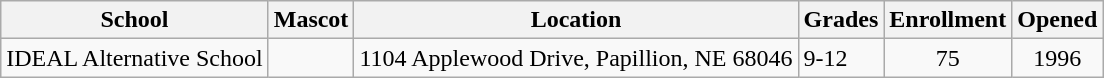<table class="wikitable sortable">
<tr>
<th><strong>School</strong></th>
<th><strong>Mascot</strong></th>
<th><strong>Location</strong></th>
<th><strong>Grades</strong></th>
<th><strong>Enrollment</strong></th>
<th><strong>Opened</strong></th>
</tr>
<tr>
<td>IDEAL Alternative School</td>
<td></td>
<td>1104 Applewood Drive, Papillion, NE 68046</td>
<td>9-12</td>
<td align=center>75</td>
<td align=center>1996</td>
</tr>
</table>
